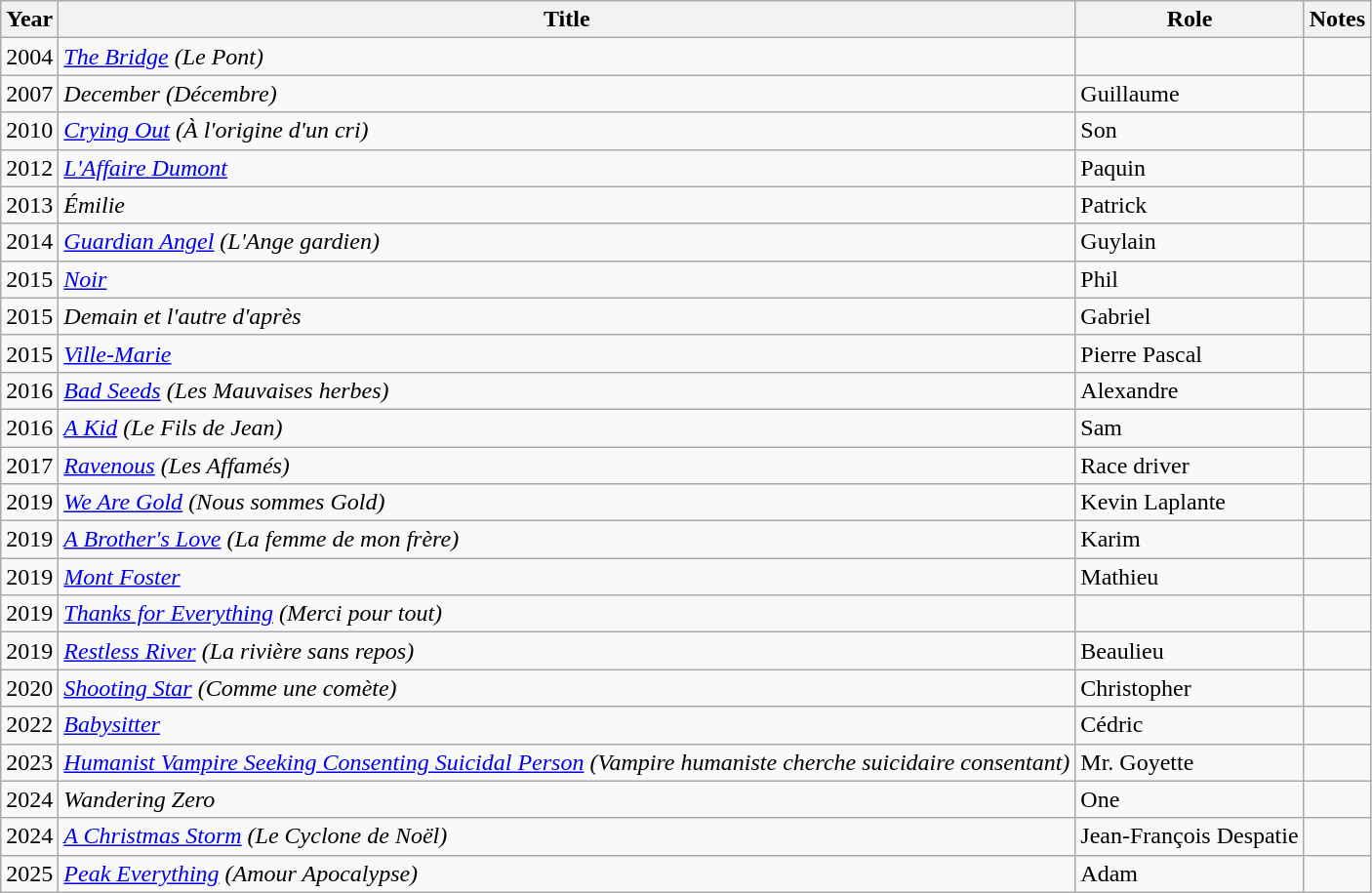<table class="wikitable">
<tr>
<th>Year</th>
<th>Title</th>
<th>Role</th>
<th class="unsortable">Notes</th>
</tr>
<tr>
<td>2004</td>
<td><em><a href='#'>The Bridge</a> (Le Pont)</em></td>
<td></td>
<td></td>
</tr>
<tr>
<td>2007</td>
<td><em>December (Décembre)</em></td>
<td>Guillaume</td>
<td></td>
</tr>
<tr>
<td>2010</td>
<td><em><a href='#'>Crying Out</a> (À l'origine d'un cri)</em></td>
<td>Son</td>
<td></td>
</tr>
<tr>
<td>2012</td>
<td><em><a href='#'>L'Affaire Dumont</a></em></td>
<td>Paquin</td>
<td></td>
</tr>
<tr>
<td>2013</td>
<td><em>Émilie</em></td>
<td>Patrick</td>
<td></td>
</tr>
<tr>
<td>2014</td>
<td><em><a href='#'>Guardian Angel</a> (L'Ange gardien)</em></td>
<td>Guylain</td>
<td></td>
</tr>
<tr>
<td>2015</td>
<td><em><a href='#'>Noir</a></em></td>
<td>Phil</td>
<td></td>
</tr>
<tr>
<td>2015</td>
<td><em>Demain et l'autre d'après</em></td>
<td>Gabriel</td>
<td></td>
</tr>
<tr>
<td>2015</td>
<td><em><a href='#'>Ville-Marie</a></em></td>
<td>Pierre Pascal</td>
<td></td>
</tr>
<tr>
<td>2016</td>
<td><em><a href='#'>Bad Seeds</a> (Les Mauvaises herbes)</em></td>
<td>Alexandre</td>
<td></td>
</tr>
<tr>
<td>2016</td>
<td><em><a href='#'>A Kid</a> (Le Fils de Jean)</em></td>
<td>Sam</td>
<td></td>
</tr>
<tr>
<td>2017</td>
<td><em><a href='#'>Ravenous</a> (Les Affamés)</em></td>
<td>Race driver</td>
<td></td>
</tr>
<tr>
<td>2019</td>
<td><em><a href='#'>We Are Gold</a> (Nous sommes Gold)</em></td>
<td>Kevin Laplante</td>
<td></td>
</tr>
<tr>
<td>2019</td>
<td><em><a href='#'>A Brother's Love</a> (La femme de mon frère)</em></td>
<td>Karim</td>
<td></td>
</tr>
<tr>
<td>2019</td>
<td><em><a href='#'>Mont Foster</a></em></td>
<td>Mathieu</td>
<td></td>
</tr>
<tr>
<td>2019</td>
<td><em><a href='#'>Thanks for Everything</a> (Merci pour tout)</em></td>
<td></td>
<td></td>
</tr>
<tr>
<td>2019</td>
<td><em><a href='#'>Restless River</a> (La rivière sans repos)</em></td>
<td>Beaulieu</td>
<td></td>
</tr>
<tr>
<td>2020</td>
<td><em><a href='#'>Shooting Star</a> (Comme une comète)</em></td>
<td>Christopher</td>
<td></td>
</tr>
<tr>
<td>2022</td>
<td><em><a href='#'>Babysitter</a></em></td>
<td>Cédric</td>
<td></td>
</tr>
<tr>
<td>2023</td>
<td><em><a href='#'>Humanist Vampire Seeking Consenting Suicidal Person</a> (Vampire humaniste cherche suicidaire consentant)</em></td>
<td>Mr. Goyette</td>
<td></td>
</tr>
<tr>
<td>2024</td>
<td><em>Wandering Zero</em></td>
<td>One</td>
<td></td>
</tr>
<tr>
<td>2024</td>
<td><em><a href='#'>A Christmas Storm</a> (Le Cyclone de Noël)</em></td>
<td>Jean-François Despatie</td>
<td></td>
</tr>
<tr>
<td>2025</td>
<td><em><a href='#'>Peak Everything</a> (Amour Apocalypse)</em></td>
<td>Adam</td>
<td></td>
</tr>
</table>
